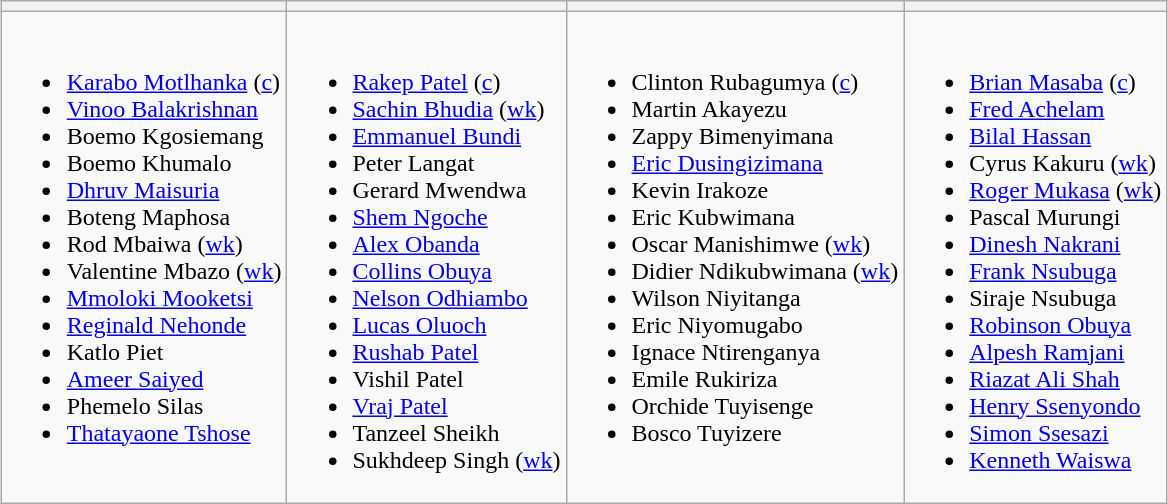<table class="wikitable" style="text-align:left; margin:auto">
<tr>
<th></th>
<th></th>
<th></th>
<th></th>
</tr>
<tr>
<td valign=top><br><ul><li><a href='#'>Karabo Motlhanka</a> (<a href='#'>c</a>)</li><li><a href='#'>Vinoo Balakrishnan</a></li><li>Boemo Kgosiemang</li><li>Boemo Khumalo</li><li><a href='#'>Dhruv Maisuria</a></li><li>Boteng Maphosa</li><li>Rod Mbaiwa (<a href='#'>wk</a>)</li><li>Valentine Mbazo (<a href='#'>wk</a>)</li><li><a href='#'>Mmoloki Mooketsi</a></li><li><a href='#'>Reginald Nehonde</a></li><li>Katlo Piet</li><li><a href='#'>Ameer Saiyed</a></li><li>Phemelo Silas</li><li><a href='#'>Thatayaone Tshose</a></li></ul></td>
<td valign=top><br><ul><li><a href='#'>Rakep Patel</a> (<a href='#'>c</a>)</li><li><a href='#'>Sachin Bhudia</a> (<a href='#'>wk</a>)</li><li><a href='#'>Emmanuel Bundi</a></li><li>Peter Langat</li><li>Gerard Mwendwa</li><li><a href='#'>Shem Ngoche</a></li><li><a href='#'>Alex Obanda</a></li><li><a href='#'>Collins Obuya</a></li><li><a href='#'>Nelson Odhiambo</a></li><li><a href='#'>Lucas Oluoch</a></li><li><a href='#'>Rushab Patel</a></li><li>Vishil Patel</li><li><a href='#'>Vraj Patel</a></li><li>Tanzeel Sheikh</li><li>Sukhdeep Singh (<a href='#'>wk</a>)</li></ul></td>
<td valign=top><br><ul><li>Clinton Rubagumya (<a href='#'>c</a>)</li><li>Martin Akayezu</li><li>Zappy Bimenyimana</li><li><a href='#'>Eric Dusingizimana</a></li><li>Kevin Irakoze</li><li>Eric Kubwimana</li><li>Oscar Manishimwe (<a href='#'>wk</a>)</li><li>Didier Ndikubwimana (<a href='#'>wk</a>)</li><li>Wilson Niyitanga</li><li>Eric Niyomugabo</li><li>Ignace Ntirenganya</li><li>Emile Rukiriza</li><li>Orchide Tuyisenge</li><li>Bosco Tuyizere</li></ul></td>
<td valign=top><br><ul><li><a href='#'>Brian Masaba</a> (<a href='#'>c</a>)</li><li><a href='#'>Fred Achelam</a></li><li><a href='#'>Bilal Hassan</a></li><li>Cyrus Kakuru (<a href='#'>wk</a>)</li><li><a href='#'>Roger Mukasa</a> (<a href='#'>wk</a>)</li><li>Pascal Murungi</li><li><a href='#'>Dinesh Nakrani</a></li><li><a href='#'>Frank Nsubuga</a></li><li>Siraje Nsubuga</li><li><a href='#'>Robinson Obuya</a></li><li><a href='#'>Alpesh Ramjani</a></li><li><a href='#'>Riazat Ali Shah</a></li><li><a href='#'>Henry Ssenyondo</a></li><li><a href='#'>Simon Ssesazi</a></li><li><a href='#'>Kenneth Waiswa</a></li></ul></td>
</tr>
</table>
